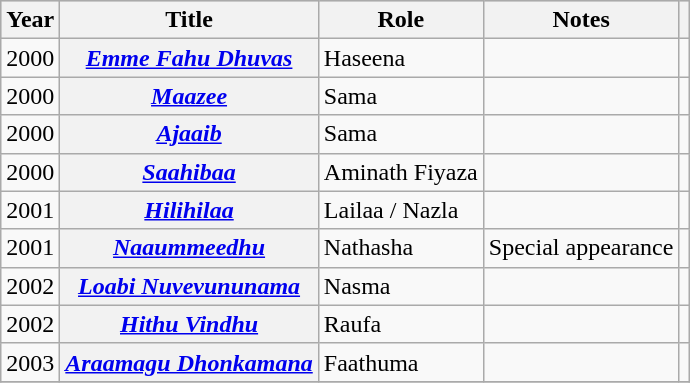<table class="wikitable sortable plainrowheaders">
<tr style="background:#ccc; text-align:center;">
<th scope="col">Year</th>
<th scope="col">Title</th>
<th scope="col">Role</th>
<th scope="col">Notes</th>
<th scope="col" class="unsortable"></th>
</tr>
<tr>
<td>2000</td>
<th scope="row"><em><a href='#'>Emme Fahu Dhuvas</a></em></th>
<td>Haseena</td>
<td></td>
<td style="text-align: center;"></td>
</tr>
<tr>
<td>2000</td>
<th scope="row"><em><a href='#'>Maazee</a></em></th>
<td>Sama</td>
<td></td>
<td style="text-align: center;"></td>
</tr>
<tr>
<td>2000</td>
<th scope="row"><em><a href='#'>Ajaaib</a></em></th>
<td>Sama</td>
<td></td>
<td style="text-align: center;"></td>
</tr>
<tr>
<td>2000</td>
<th scope="row"><em><a href='#'>Saahibaa</a></em></th>
<td>Aminath Fiyaza</td>
<td></td>
<td style="text-align: center;"></td>
</tr>
<tr>
<td>2001</td>
<th scope="row"><em><a href='#'>Hilihilaa</a></em></th>
<td>Lailaa / Nazla</td>
<td></td>
<td style="text-align: center;"></td>
</tr>
<tr>
<td>2001</td>
<th scope="row"><em><a href='#'>Naaummeedhu</a></em></th>
<td>Nathasha</td>
<td>Special appearance</td>
<td style="text-align: center;"></td>
</tr>
<tr>
<td>2002</td>
<th scope="row"><em><a href='#'>Loabi Nuvevununama</a></em></th>
<td>Nasma</td>
<td></td>
<td style="text-align: center;"></td>
</tr>
<tr>
<td>2002</td>
<th scope="row"><em><a href='#'>Hithu Vindhu</a></em></th>
<td>Raufa</td>
<td></td>
<td style="text-align: center;"></td>
</tr>
<tr>
<td>2003</td>
<th scope="row"><em><a href='#'>Araamagu Dhonkamana</a></em></th>
<td>Faathuma</td>
<td></td>
<td style="text-align: center;"></td>
</tr>
<tr>
</tr>
</table>
